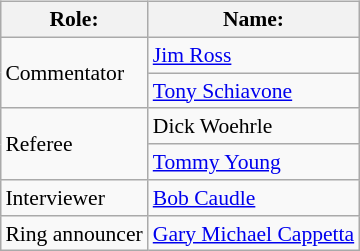<table class="wikitable" style="font-size:90%; margin: 0.5em 0 0.5em 1em; float: right; clear: right;">
<tr>
<th>Role:</th>
<th>Name:</th>
</tr>
<tr>
<td rowspan="2">Commentator</td>
<td><a href='#'>Jim Ross</a></td>
</tr>
<tr>
<td><a href='#'>Tony Schiavone</a></td>
</tr>
<tr>
<td rowspan="2">Referee</td>
<td>Dick Woehrle</td>
</tr>
<tr>
<td><a href='#'>Tommy Young</a></td>
</tr>
<tr>
<td rowspan="1">Interviewer</td>
<td><a href='#'>Bob Caudle</a></td>
</tr>
<tr>
<td rowspan="1">Ring announcer</td>
<td><a href='#'>Gary Michael Cappetta</a></td>
</tr>
</table>
